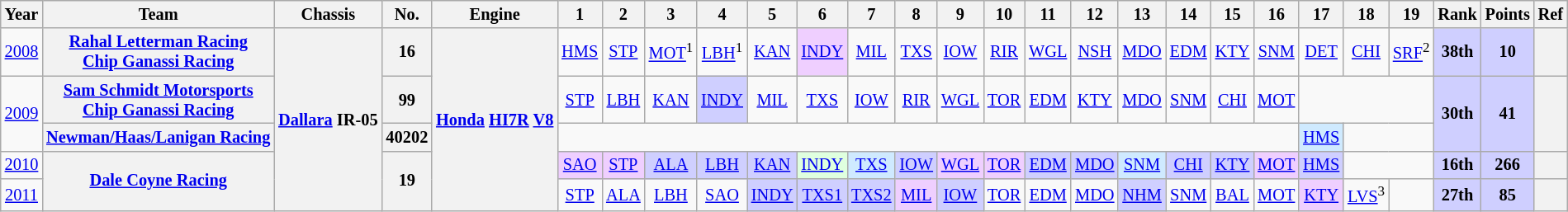<table class="wikitable" style="text-align:center; font-size:85%">
<tr>
<th>Year</th>
<th>Team</th>
<th>Chassis</th>
<th>No.</th>
<th>Engine</th>
<th>1</th>
<th>2</th>
<th>3</th>
<th>4</th>
<th>5</th>
<th>6</th>
<th>7</th>
<th>8</th>
<th>9</th>
<th>10</th>
<th>11</th>
<th>12</th>
<th>13</th>
<th>14</th>
<th>15</th>
<th>16</th>
<th>17</th>
<th>18</th>
<th>19</th>
<th>Rank</th>
<th>Points</th>
<th>Ref</th>
</tr>
<tr>
<td><a href='#'>2008</a></td>
<th nowrap><a href='#'>Rahal Letterman Racing</a><br><a href='#'>Chip Ganassi Racing</a></th>
<th rowspan=5 nowrap><a href='#'>Dallara</a> IR-05</th>
<th>16</th>
<th rowspan=5 nowrap><a href='#'>Honda</a> <a href='#'>HI7R</a> <a href='#'>V8</a></th>
<td><a href='#'>HMS</a></td>
<td><a href='#'>STP</a></td>
<td><a href='#'>MOT</a><sup>1</sup></td>
<td><a href='#'>LBH</a><sup>1</sup></td>
<td><a href='#'>KAN</a></td>
<td style="background:#EFCFFF;"><a href='#'>INDY</a><br></td>
<td><a href='#'>MIL</a></td>
<td><a href='#'>TXS</a></td>
<td><a href='#'>IOW</a></td>
<td><a href='#'>RIR</a></td>
<td><a href='#'>WGL</a></td>
<td><a href='#'>NSH</a></td>
<td><a href='#'>MDO</a></td>
<td><a href='#'>EDM</a></td>
<td><a href='#'>KTY</a></td>
<td><a href='#'>SNM</a></td>
<td><a href='#'>DET</a></td>
<td><a href='#'>CHI</a></td>
<td><a href='#'>SRF</a><sup>2</sup></td>
<th style="background:#CFCFFF;"><strong>38th</strong></th>
<th style="background:#CFCFFF;"><strong>10</strong></th>
<th></th>
</tr>
<tr>
<td rowspan=2><a href='#'>2009</a></td>
<th nowrap><a href='#'>Sam Schmidt Motorsports</a><br><a href='#'>Chip Ganassi Racing</a></th>
<th>99</th>
<td><a href='#'>STP</a></td>
<td><a href='#'>LBH</a></td>
<td><a href='#'>KAN</a></td>
<td style="background:#CFCFFF;"><a href='#'>INDY</a><br></td>
<td><a href='#'>MIL</a></td>
<td><a href='#'>TXS</a></td>
<td><a href='#'>IOW</a></td>
<td><a href='#'>RIR</a></td>
<td><a href='#'>WGL</a></td>
<td><a href='#'>TOR</a></td>
<td><a href='#'>EDM</a></td>
<td><a href='#'>KTY</a></td>
<td><a href='#'>MDO</a></td>
<td><a href='#'>SNM</a></td>
<td><a href='#'>CHI</a></td>
<td><a href='#'>MOT</a></td>
<td colspan=3></td>
<th rowspan=2 style="background:#CFCFFF;"><strong>30th</strong></th>
<th rowspan=2 style="background:#CFCFFF;"><strong>41</strong></th>
<th rowspan=2></th>
</tr>
<tr>
<th nowrap><a href='#'>Newman/Haas/Lanigan Racing</a></th>
<th>40202</th>
<td colspan=16></td>
<td style="background:#CFEAFF;"><a href='#'>HMS</a><br></td>
<td colspan=2></td>
</tr>
<tr>
<td><a href='#'>2010</a></td>
<th rowspan=2 nowrap><a href='#'>Dale Coyne Racing</a></th>
<th rowspan=2>19</th>
<td style="background:#EFCFFF;"><a href='#'>SAO</a><br></td>
<td style="background:#EFCFFF;"><a href='#'>STP</a><br></td>
<td style="background:#CFCFFF;"><a href='#'>ALA</a><br></td>
<td style="background:#CFCFFF;"><a href='#'>LBH</a><br></td>
<td style="background:#CFCFFF;"><a href='#'>KAN</a><br></td>
<td style="background:#DFFFDF;"><a href='#'>INDY</a><br></td>
<td style="background:#CFEAFF;"><a href='#'>TXS</a><br></td>
<td style="background:#CFCFFF;"><a href='#'>IOW</a><br></td>
<td style="background:#EFCFFF;"><a href='#'>WGL</a><br></td>
<td style="background:#EFCFFF;"><a href='#'>TOR</a><br></td>
<td style="background:#CFCFFF;"><a href='#'>EDM</a><br></td>
<td style="background:#CFCFFF;"><a href='#'>MDO</a><br></td>
<td style="background:#CFEAFF;"><a href='#'>SNM</a><br></td>
<td style="background:#CFCFFF;"><a href='#'>CHI</a><br></td>
<td style="background:#CFCFFF;"><a href='#'>KTY</a><br></td>
<td style="background:#EFCFFF;"><a href='#'>MOT</a><br></td>
<td style="background:#CFCFFF;"><a href='#'>HMS</a><br></td>
<td colspan=2></td>
<th style="background:#CFCFFF;"><strong>16th</strong></th>
<th style="background:#CFCFFF;"><strong>266</strong></th>
<th></th>
</tr>
<tr>
<td><a href='#'>2011</a></td>
<td><a href='#'>STP</a></td>
<td><a href='#'>ALA</a></td>
<td><a href='#'>LBH</a></td>
<td><a href='#'>SAO</a></td>
<td style="background:#CFCFFF;"><a href='#'>INDY</a><br></td>
<td style="background:#CFCFFF;"><a href='#'>TXS1</a><br></td>
<td style="background:#CFCFFF;"><a href='#'>TXS2</a><br></td>
<td style="background:#EFCFFF;"><a href='#'>MIL</a><br></td>
<td style="background:#CFCFFF;"><a href='#'>IOW</a><br></td>
<td><a href='#'>TOR</a></td>
<td><a href='#'>EDM</a></td>
<td><a href='#'>MDO</a></td>
<td style="background:#CFCFFF;"><a href='#'>NHM</a><br></td>
<td><a href='#'>SNM</a></td>
<td><a href='#'>BAL</a></td>
<td><a href='#'>MOT</a></td>
<td style="background:#EFCFFF;"><a href='#'>KTY</a><br></td>
<td><a href='#'>LVS</a><sup>3</sup><br></td>
<td></td>
<th style="background:#CFCFFF;"><strong>27th</strong></th>
<th style="background:#CFCFFF;"><strong>85</strong></th>
<th></th>
</tr>
</table>
